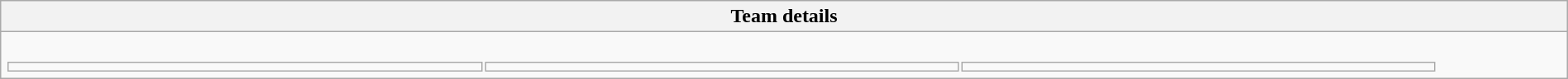<table style="width:100%" class="wikitable collapsible collapsed">
<tr>
<th>Team details</th>
</tr>
<tr>
<td><br><table width=92% |>
<tr>
<td></td>
<td></td>
<td></td>
</tr>
</table>
</td>
</tr>
</table>
